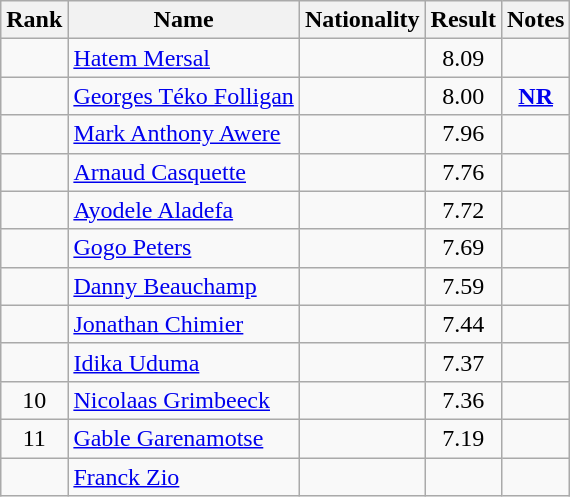<table class="wikitable sortable" style="text-align:center">
<tr>
<th>Rank</th>
<th>Name</th>
<th>Nationality</th>
<th>Result</th>
<th>Notes</th>
</tr>
<tr>
<td></td>
<td align=left><a href='#'>Hatem Mersal</a></td>
<td align=left></td>
<td>8.09</td>
<td></td>
</tr>
<tr>
<td></td>
<td align=left><a href='#'>Georges Téko Folligan</a></td>
<td align=left></td>
<td>8.00</td>
<td><strong><a href='#'>NR</a></strong></td>
</tr>
<tr>
<td></td>
<td align=left><a href='#'>Mark Anthony Awere</a></td>
<td align=left></td>
<td>7.96</td>
<td></td>
</tr>
<tr>
<td></td>
<td align=left><a href='#'>Arnaud Casquette</a></td>
<td align=left></td>
<td>7.76</td>
<td></td>
</tr>
<tr>
<td></td>
<td align=left><a href='#'>Ayodele Aladefa</a></td>
<td align=left></td>
<td>7.72</td>
<td></td>
</tr>
<tr>
<td></td>
<td align=left><a href='#'>Gogo Peters</a></td>
<td align=left></td>
<td>7.69</td>
<td></td>
</tr>
<tr>
<td></td>
<td align=left><a href='#'>Danny Beauchamp</a></td>
<td align=left></td>
<td>7.59</td>
<td></td>
</tr>
<tr>
<td></td>
<td align=left><a href='#'>Jonathan Chimier</a></td>
<td align=left></td>
<td>7.44</td>
<td></td>
</tr>
<tr>
<td></td>
<td align=left><a href='#'>Idika Uduma</a></td>
<td align=left></td>
<td>7.37</td>
<td></td>
</tr>
<tr>
<td>10</td>
<td align=left><a href='#'>Nicolaas Grimbeeck</a></td>
<td align=left></td>
<td>7.36</td>
<td></td>
</tr>
<tr>
<td>11</td>
<td align=left><a href='#'>Gable Garenamotse</a></td>
<td align=left></td>
<td>7.19</td>
<td></td>
</tr>
<tr>
<td></td>
<td align=left><a href='#'>Franck Zio</a></td>
<td align=left></td>
<td></td>
<td></td>
</tr>
</table>
